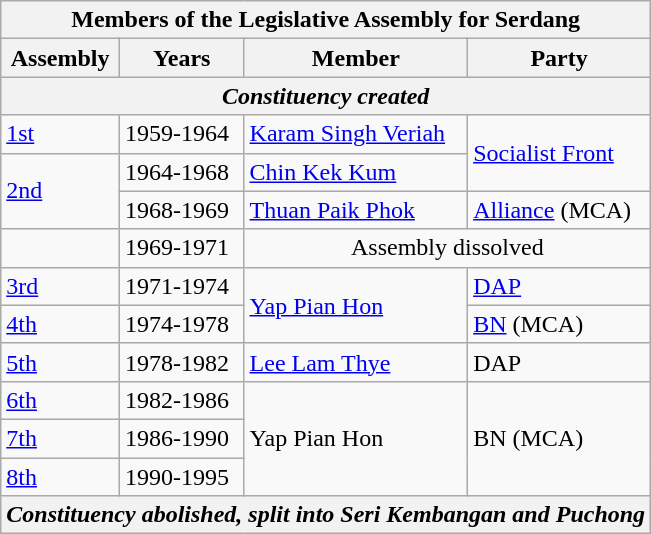<table class=wikitable>
<tr>
<th colspan=4>Members of the Legislative Assembly for Serdang</th>
</tr>
<tr>
<th>Assembly</th>
<th>Years</th>
<th>Member</th>
<th>Party</th>
</tr>
<tr>
<th colspan=4 align=center><em>Constituency created</em></th>
</tr>
<tr>
<td><a href='#'>1st</a></td>
<td>1959-1964</td>
<td><a href='#'>Karam Singh Veriah</a></td>
<td rowspan=2><a href='#'>Socialist Front</a></td>
</tr>
<tr>
<td rowspan=2><a href='#'>2nd</a></td>
<td>1964-1968</td>
<td><a href='#'>Chin Kek Kum</a></td>
</tr>
<tr>
<td>1968-1969</td>
<td><a href='#'>Thuan Paik Phok</a></td>
<td><a href='#'>Alliance</a> (MCA)</td>
</tr>
<tr>
<td></td>
<td>1969-1971</td>
<td colspan=2 align=center>Assembly dissolved</td>
</tr>
<tr>
<td><a href='#'>3rd</a></td>
<td>1971-1974</td>
<td rowspan=2><a href='#'>Yap Pian Hon</a></td>
<td><a href='#'>DAP</a></td>
</tr>
<tr>
<td><a href='#'>4th</a></td>
<td>1974-1978</td>
<td><a href='#'>BN</a> (MCA)</td>
</tr>
<tr>
<td><a href='#'>5th</a></td>
<td>1978-1982</td>
<td><a href='#'>Lee Lam Thye</a></td>
<td>DAP</td>
</tr>
<tr>
<td><a href='#'>6th</a></td>
<td>1982-1986</td>
<td rowspan=3>Yap Pian Hon</td>
<td rowspan=3>BN (MCA)</td>
</tr>
<tr>
<td><a href='#'>7th</a></td>
<td>1986-1990</td>
</tr>
<tr>
<td><a href='#'>8th</a></td>
<td>1990-1995</td>
</tr>
<tr>
<th colspan=4 align=center><em>Constituency abolished, split into Seri Kembangan and Puchong</em></th>
</tr>
</table>
